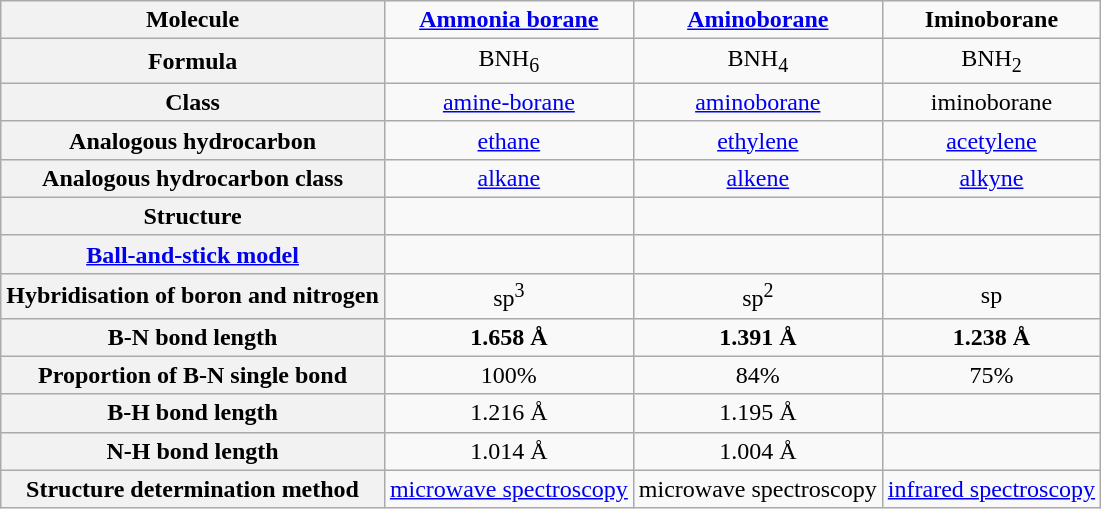<table class="wikitable" style="text-align:center;">
<tr>
<th>Molecule</th>
<td><strong><a href='#'>Ammonia borane</a></strong></td>
<td><strong><a href='#'>Aminoborane</a></strong></td>
<td><strong>Iminoborane</strong></td>
</tr>
<tr>
<th>Formula</th>
<td>BNH<sub>6</sub></td>
<td>BNH<sub>4</sub></td>
<td>BNH<sub>2</sub></td>
</tr>
<tr>
<th>Class</th>
<td><a href='#'>amine-borane</a></td>
<td><a href='#'>aminoborane</a></td>
<td>iminoborane</td>
</tr>
<tr>
<th>Analogous hydrocarbon</th>
<td><a href='#'>ethane</a></td>
<td><a href='#'>ethylene</a></td>
<td><a href='#'>acetylene</a></td>
</tr>
<tr>
<th>Analogous hydrocarbon class</th>
<td><a href='#'>alkane</a></td>
<td><a href='#'>alkene</a></td>
<td><a href='#'>alkyne</a></td>
</tr>
<tr>
<th>Structure</th>
<td></td>
<td></td>
<td></td>
</tr>
<tr>
<th><a href='#'>Ball-and-stick model</a></th>
<td></td>
<td></td>
<td></td>
</tr>
<tr>
<th>Hybridisation of boron and nitrogen</th>
<td>sp<sup>3</sup></td>
<td>sp<sup>2</sup></td>
<td>sp</td>
</tr>
<tr>
<th>B-N bond length</th>
<td><strong>1.658 Å</strong></td>
<td><strong>1.391 Å</strong></td>
<td><strong>1.238 Å</strong></td>
</tr>
<tr>
<th>Proportion of B-N single bond</th>
<td>100%</td>
<td>84%</td>
<td>75%</td>
</tr>
<tr>
<th>B-H bond length</th>
<td>1.216 Å</td>
<td>1.195 Å</td>
<td></td>
</tr>
<tr>
<th>N-H bond length</th>
<td>1.014 Å</td>
<td>1.004 Å</td>
<td></td>
</tr>
<tr>
<th>Structure determination method</th>
<td><a href='#'>microwave spectroscopy</a></td>
<td>microwave spectroscopy</td>
<td><a href='#'>infrared spectroscopy</a></td>
</tr>
</table>
